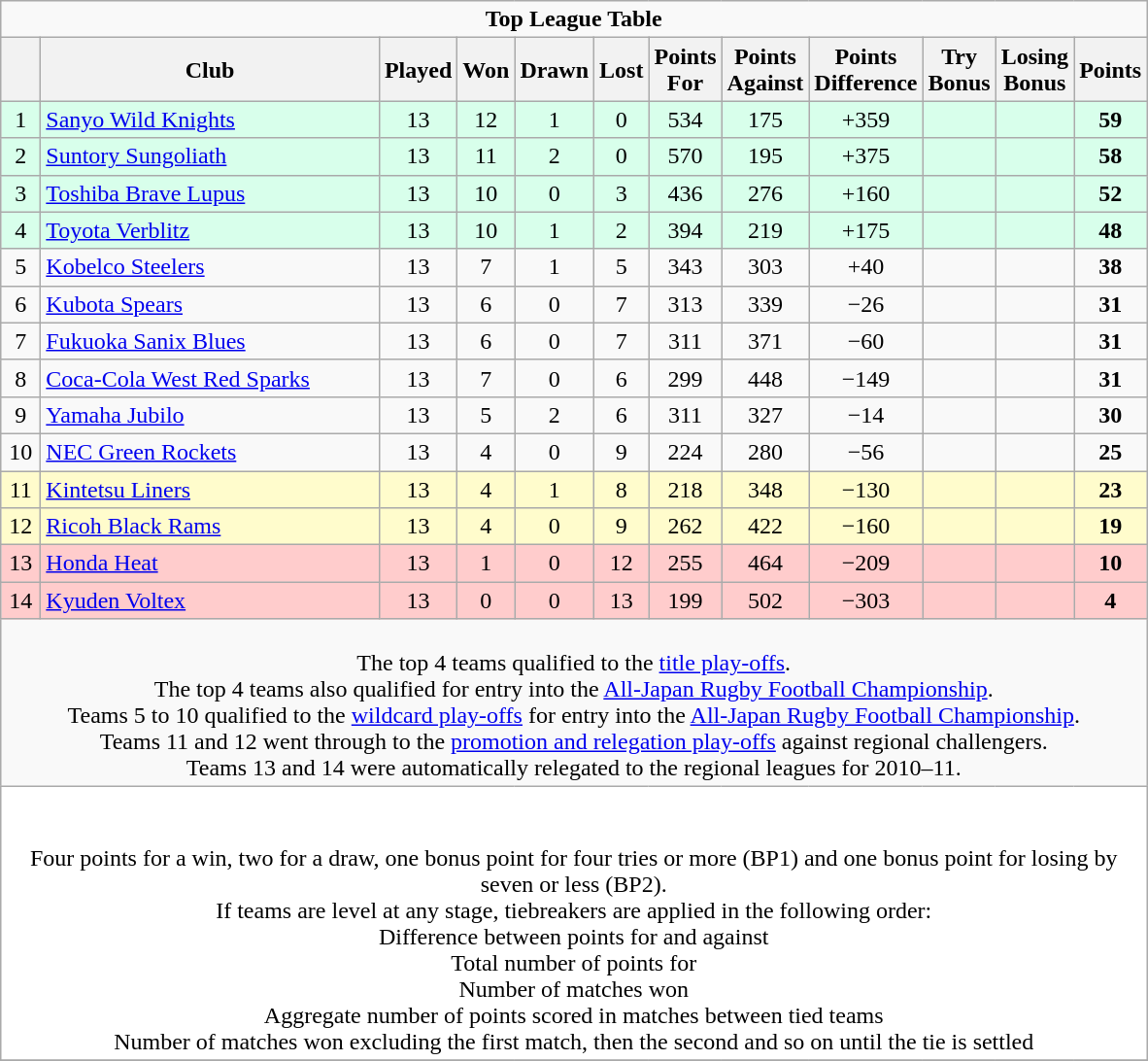<table class="wikitable" style="text-align: center;">
<tr>
<td colspan="15" cellpadding="0" cellspacing="0"><strong>Top League Table</strong></td>
</tr>
<tr>
<th bgcolor="#efefef" width="20"></th>
<th bgcolor="#efefef" width="225">Club</th>
<th bgcolor="#efefef" width="20">Played</th>
<th bgcolor="#efefef" width="20">Won</th>
<th bgcolor="#efefef" width="20">Drawn</th>
<th bgcolor="#efefef" width="20">Lost</th>
<th bgcolor="#efefef" width="20">Points For</th>
<th bgcolor="#efefef" width="20">Points Against</th>
<th bgcolor="#efefef" width="20">Points Difference</th>
<th bgcolor="#efefef" width="20">Try Bonus</th>
<th bgcolor="#efefef" width="20">Losing Bonus</th>
<th bgcolor="#efefef" width="20">Points<br></th>
</tr>
<tr bgcolor=#d8ffeb>
<td>1</td>
<td style="text-align:left;"> <a href='#'>Sanyo Wild Knights</a></td>
<td>13</td>
<td>12</td>
<td>1</td>
<td>0</td>
<td>534</td>
<td>175</td>
<td>+359</td>
<td></td>
<td></td>
<td><strong>59</strong></td>
</tr>
<tr bgcolor=#d8ffeb>
<td>2</td>
<td style="text-align:left;"> <a href='#'>Suntory Sungoliath</a></td>
<td>13</td>
<td>11</td>
<td>2</td>
<td>0</td>
<td>570</td>
<td>195</td>
<td>+375</td>
<td></td>
<td></td>
<td><strong>58</strong></td>
</tr>
<tr bgcolor=#d8ffeb>
<td>3</td>
<td style="text-align:left;"> <a href='#'>Toshiba Brave Lupus</a></td>
<td>13</td>
<td>10</td>
<td>0</td>
<td>3</td>
<td>436</td>
<td>276</td>
<td>+160</td>
<td></td>
<td></td>
<td><strong>52</strong></td>
</tr>
<tr bgcolor=#d8ffeb>
<td>4</td>
<td style="text-align:left;"> <a href='#'>Toyota Verblitz</a></td>
<td>13</td>
<td>10</td>
<td>1</td>
<td>2</td>
<td>394</td>
<td>219</td>
<td>+175</td>
<td></td>
<td></td>
<td><strong>48</strong></td>
</tr>
<tr>
<td>5</td>
<td style="text-align:left;"> <a href='#'>Kobelco Steelers</a></td>
<td>13</td>
<td>7</td>
<td>1</td>
<td>5</td>
<td>343</td>
<td>303</td>
<td>+40</td>
<td></td>
<td></td>
<td><strong>38</strong></td>
</tr>
<tr>
<td>6</td>
<td style="text-align:left;"> <a href='#'>Kubota Spears</a></td>
<td>13</td>
<td>6</td>
<td>0</td>
<td>7</td>
<td>313</td>
<td>339</td>
<td>−26</td>
<td></td>
<td></td>
<td><strong>31</strong></td>
</tr>
<tr>
<td>7</td>
<td style="text-align:left;"> <a href='#'>Fukuoka Sanix Blues</a></td>
<td>13</td>
<td>6</td>
<td>0</td>
<td>7</td>
<td>311</td>
<td>371</td>
<td>−60</td>
<td></td>
<td></td>
<td><strong>31</strong></td>
</tr>
<tr>
<td>8</td>
<td style="text-align:left;"> <a href='#'>Coca-Cola West Red Sparks</a></td>
<td>13</td>
<td>7</td>
<td>0</td>
<td>6</td>
<td>299</td>
<td>448</td>
<td>−149</td>
<td></td>
<td></td>
<td><strong>31</strong></td>
</tr>
<tr>
<td>9</td>
<td style="text-align:left;"> <a href='#'>Yamaha Jubilo</a></td>
<td>13</td>
<td>5</td>
<td>2</td>
<td>6</td>
<td>311</td>
<td>327</td>
<td>−14</td>
<td></td>
<td></td>
<td><strong>30</strong></td>
</tr>
<tr>
<td>10</td>
<td style="text-align:left;"> <a href='#'>NEC Green Rockets</a></td>
<td>13</td>
<td>4</td>
<td>0</td>
<td>9</td>
<td>224</td>
<td>280</td>
<td>−56</td>
<td></td>
<td></td>
<td><strong>25</strong></td>
</tr>
<tr bgcolor=#fffccc>
<td>11</td>
<td style="text-align:left;"> <a href='#'>Kintetsu Liners</a></td>
<td>13</td>
<td>4</td>
<td>1</td>
<td>8</td>
<td>218</td>
<td>348</td>
<td>−130</td>
<td></td>
<td></td>
<td><strong>23</strong></td>
</tr>
<tr bgcolor=#fffccc>
<td>12</td>
<td style="text-align:left;"> <a href='#'>Ricoh Black Rams</a></td>
<td>13</td>
<td>4</td>
<td>0</td>
<td>9</td>
<td>262</td>
<td>422</td>
<td>−160</td>
<td></td>
<td></td>
<td><strong>19</strong></td>
</tr>
<tr bgcolor=#ffcccc>
<td>13</td>
<td style="text-align:left;"> <a href='#'>Honda Heat</a></td>
<td>13</td>
<td>1</td>
<td>0</td>
<td>12</td>
<td>255</td>
<td>464</td>
<td>−209</td>
<td></td>
<td></td>
<td><strong>10</strong></td>
</tr>
<tr bgcolor=#ffcccc>
<td>14</td>
<td style="text-align:left;"> <a href='#'>Kyuden Voltex</a></td>
<td>13</td>
<td>0</td>
<td>0</td>
<td>13</td>
<td>199</td>
<td>502</td>
<td>−303</td>
<td></td>
<td></td>
<td><strong>4</strong></td>
</tr>
<tr align=center>
<td colspan="15" style="border:0px"><br> The top 4 teams qualified to the <a href='#'>title play-offs</a>.<br>
The top 4 teams also qualified for entry into the <a href='#'>All-Japan Rugby Football Championship</a>.<br>
 Teams 5 to 10 qualified to the <a href='#'>wildcard play-offs</a> for entry into the <a href='#'>All-Japan Rugby Football Championship</a>.<br>
 Teams 11 and 12 went through to the <a href='#'>promotion and relegation play-offs</a> against regional challengers.<br>
 Teams 13 and 14 were automatically relegated to the regional leagues for 2010–11.</td>
</tr>
<tr bgcolor=#ffffff align=center>
<td colspan="15"><br><br>Four points for a win, two for a draw, one bonus point for four tries or more (BP1) and one bonus point for losing by seven or less (BP2).<br>
If teams are level at any stage, tiebreakers are applied in the following order:<br>
 Difference between points for and against<br>
 Total number of points for<br>
 Number of matches won<br>
 Aggregate number of points scored in matches between tied teams<br>
 Number of matches won excluding the first match, then the second and so on until the tie is settled<br></td>
</tr>
<tr |align=left|>
</tr>
</table>
